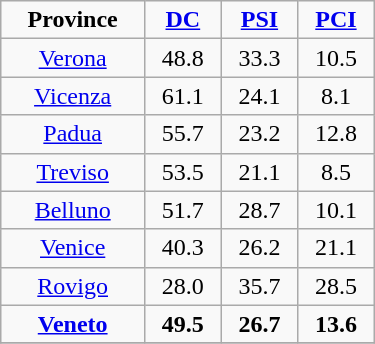<table class="wikitable" style="text-align:center; width:250px">
<tr>
<td style="width:100px"><strong>Province</strong></td>
<td style="width:50px"><strong><a href='#'>DC</a></strong></td>
<td style="width:50px"><strong><a href='#'>PSI</a></strong></td>
<td style="width:50px"><strong><a href='#'>PCI</a></strong></td>
</tr>
<tr>
<td><a href='#'>Verona</a></td>
<td>48.8</td>
<td>33.3</td>
<td>10.5</td>
</tr>
<tr>
<td><a href='#'>Vicenza</a></td>
<td>61.1</td>
<td>24.1</td>
<td>8.1</td>
</tr>
<tr>
<td><a href='#'>Padua</a></td>
<td>55.7</td>
<td>23.2</td>
<td>12.8</td>
</tr>
<tr>
<td><a href='#'>Treviso</a></td>
<td>53.5</td>
<td>21.1</td>
<td>8.5</td>
</tr>
<tr>
<td><a href='#'>Belluno</a></td>
<td>51.7</td>
<td>28.7</td>
<td>10.1</td>
</tr>
<tr>
<td><a href='#'>Venice</a></td>
<td>40.3</td>
<td>26.2</td>
<td>21.1</td>
</tr>
<tr>
<td><a href='#'>Rovigo</a></td>
<td>28.0</td>
<td>35.7</td>
<td>28.5</td>
</tr>
<tr>
<td><strong><a href='#'>Veneto</a></strong></td>
<td><strong>49.5</strong></td>
<td><strong>26.7</strong></td>
<td><strong>13.6</strong></td>
</tr>
<tr>
</tr>
</table>
